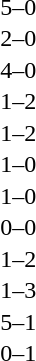<table cellspacing=1 width=70%>
<tr>
<th width=25%></th>
<th width=30%></th>
<th width=15%></th>
<th width=30%></th>
</tr>
<tr>
<td></td>
<td align=right></td>
<td align=center>5–0</td>
<td></td>
</tr>
<tr>
<td></td>
<td align=right></td>
<td align=center>2–0</td>
<td></td>
</tr>
<tr>
<td></td>
<td align=right></td>
<td align=center>4–0</td>
<td></td>
</tr>
<tr>
<td></td>
<td align=right></td>
<td align=center>1–2</td>
<td></td>
</tr>
<tr>
<td></td>
<td align=right></td>
<td align=center>1–2</td>
<td></td>
</tr>
<tr>
<td></td>
<td align=right></td>
<td align=center>1–0</td>
<td></td>
</tr>
<tr>
<td></td>
<td align=right></td>
<td align=center>1–0</td>
<td></td>
</tr>
<tr>
<td></td>
<td align=right></td>
<td align=center>0–0</td>
<td></td>
</tr>
<tr>
<td></td>
<td align=right></td>
<td align=center>1–2</td>
<td></td>
</tr>
<tr>
<td></td>
<td align=right></td>
<td align=center>1–3</td>
<td></td>
</tr>
<tr>
<td></td>
<td align=right></td>
<td align=center>5–1</td>
<td></td>
</tr>
<tr>
<td></td>
<td align=right></td>
<td align=center>0–1</td>
<td></td>
</tr>
</table>
